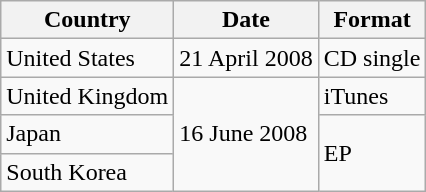<table class="wikitable">
<tr>
<th>Country</th>
<th>Date</th>
<th>Format</th>
</tr>
<tr>
<td>United States</td>
<td>21 April 2008</td>
<td>CD single</td>
</tr>
<tr>
<td>United Kingdom</td>
<td rowspan="3">16 June 2008</td>
<td>iTunes</td>
</tr>
<tr>
<td>Japan</td>
<td rowspan="2">EP</td>
</tr>
<tr>
<td>South Korea</td>
</tr>
</table>
